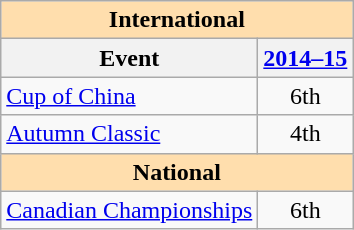<table class="wikitable" style="text-align:center">
<tr>
<th style="background-color: #ffdead; " colspan=2 align=center>International</th>
</tr>
<tr>
<th>Event</th>
<th><a href='#'>2014–15</a></th>
</tr>
<tr>
<td align=left> <a href='#'>Cup of China</a></td>
<td>6th</td>
</tr>
<tr>
<td align=left> <a href='#'>Autumn Classic</a></td>
<td>4th</td>
</tr>
<tr>
<th style="background-color: #ffdead; " colspan=2 align=center>National</th>
</tr>
<tr>
<td align=left><a href='#'>Canadian Championships</a></td>
<td>6th</td>
</tr>
</table>
